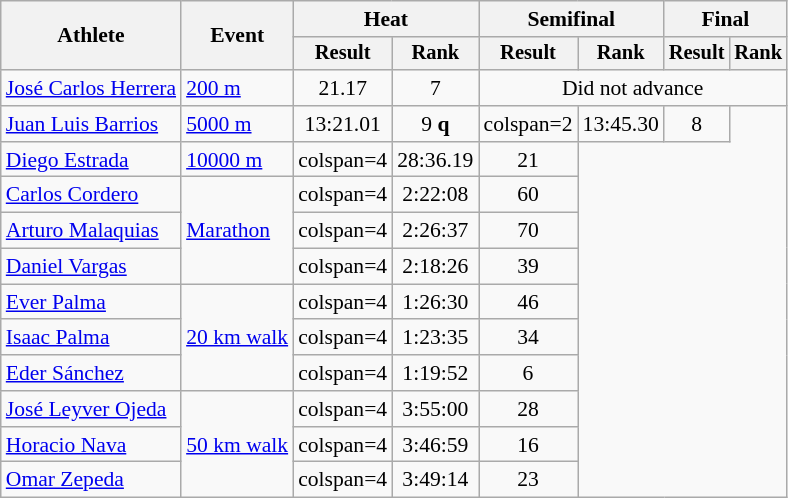<table class="wikitable" style="font-size:90%">
<tr>
<th rowspan="2">Athlete</th>
<th rowspan="2">Event</th>
<th colspan="2">Heat</th>
<th colspan="2">Semifinal</th>
<th colspan="2">Final</th>
</tr>
<tr style="font-size:95%">
<th>Result</th>
<th>Rank</th>
<th>Result</th>
<th>Rank</th>
<th>Result</th>
<th>Rank</th>
</tr>
<tr align=center>
<td align=left><a href='#'>José Carlos Herrera</a></td>
<td align=left><a href='#'>200 m</a></td>
<td>21.17</td>
<td>7</td>
<td colspan=4>Did not advance</td>
</tr>
<tr align=center>
<td align=left><a href='#'>Juan Luis Barrios</a></td>
<td align=left><a href='#'>5000 m</a></td>
<td>13:21.01</td>
<td>9 <strong>q</strong></td>
<td>colspan=2 </td>
<td>13:45.30</td>
<td>8</td>
</tr>
<tr align=center>
<td align=left><a href='#'>Diego Estrada</a></td>
<td align=left><a href='#'>10000 m</a></td>
<td>colspan=4 </td>
<td>28:36.19</td>
<td>21</td>
</tr>
<tr align=center>
<td align=left><a href='#'>Carlos Cordero</a></td>
<td align=left rowspan=3><a href='#'>Marathon</a></td>
<td>colspan=4 </td>
<td>2:22:08</td>
<td>60</td>
</tr>
<tr align=center>
<td align=left><a href='#'>Arturo Malaquias</a></td>
<td>colspan=4 </td>
<td>2:26:37</td>
<td>70</td>
</tr>
<tr align=center>
<td align=left><a href='#'>Daniel Vargas</a></td>
<td>colspan=4 </td>
<td>2:18:26</td>
<td>39</td>
</tr>
<tr align=center>
<td align=left><a href='#'>Ever Palma</a></td>
<td align=left rowspan=3><a href='#'>20 km walk</a></td>
<td>colspan=4 </td>
<td>1:26:30</td>
<td>46</td>
</tr>
<tr align=center>
<td align=left><a href='#'>Isaac Palma</a></td>
<td>colspan=4 </td>
<td>1:23:35</td>
<td>34</td>
</tr>
<tr align=center>
<td align=left><a href='#'>Eder Sánchez</a></td>
<td>colspan=4 </td>
<td>1:19:52</td>
<td>6</td>
</tr>
<tr align=center>
<td align=left><a href='#'>José Leyver Ojeda</a></td>
<td align=left rowspan=3><a href='#'>50 km walk</a></td>
<td>colspan=4 </td>
<td>3:55:00</td>
<td>28</td>
</tr>
<tr align=center>
<td align=left><a href='#'>Horacio Nava</a></td>
<td>colspan=4 </td>
<td>3:46:59</td>
<td>16</td>
</tr>
<tr align=center>
<td align=left><a href='#'>Omar Zepeda</a></td>
<td>colspan=4 </td>
<td>3:49:14</td>
<td>23</td>
</tr>
</table>
